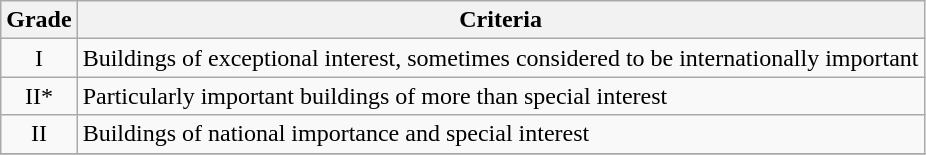<table class="wikitable" border="1">
<tr>
<th>Grade</th>
<th>Criteria</th>
</tr>
<tr>
<td align="center" >I</td>
<td>Buildings of exceptional interest, sometimes considered to be internationally important</td>
</tr>
<tr>
<td align="center" >II*</td>
<td>Particularly important buildings of more than special interest</td>
</tr>
<tr>
<td align="center" >II</td>
<td>Buildings of national importance and special interest</td>
</tr>
<tr>
</tr>
</table>
